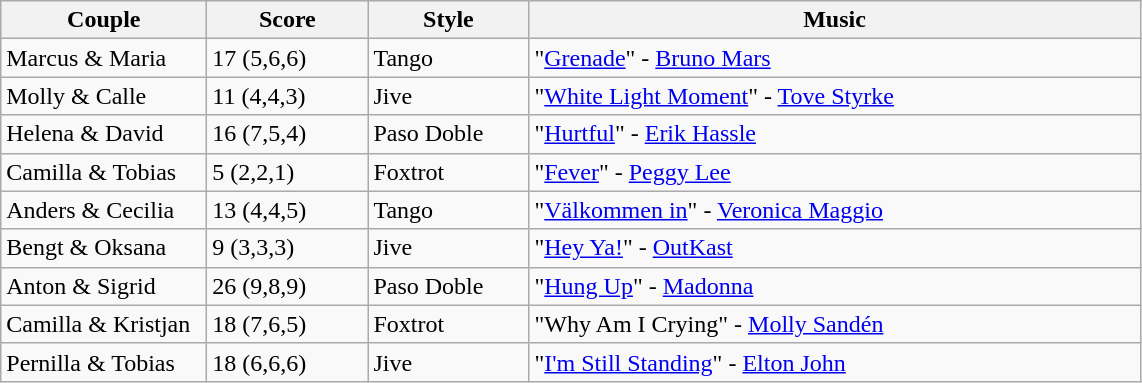<table class="wikitable">
<tr>
<th width="130">Couple</th>
<th width="100">Score</th>
<th width="100">Style</th>
<th width="400">Music</th>
</tr>
<tr>
<td>Marcus & Maria</td>
<td>17 (5,6,6)</td>
<td>Tango</td>
<td>"<a href='#'>Grenade</a>" - <a href='#'>Bruno Mars</a></td>
</tr>
<tr>
<td>Molly & Calle</td>
<td>11 (4,4,3)</td>
<td>Jive</td>
<td>"<a href='#'>White Light Moment</a>" - <a href='#'>Tove Styrke</a></td>
</tr>
<tr>
<td>Helena & David</td>
<td>16 (7,5,4)</td>
<td>Paso Doble</td>
<td>"<a href='#'>Hurtful</a>" - <a href='#'>Erik Hassle</a></td>
</tr>
<tr>
<td>Camilla & Tobias</td>
<td>5 (2,2,1)</td>
<td>Foxtrot</td>
<td>"<a href='#'>Fever</a>" - <a href='#'>Peggy Lee</a></td>
</tr>
<tr>
<td>Anders & Cecilia</td>
<td>13 (4,4,5)</td>
<td>Tango</td>
<td>"<a href='#'>Välkommen in</a>" - <a href='#'>Veronica Maggio</a></td>
</tr>
<tr>
<td>Bengt & Oksana</td>
<td>9 (3,3,3)</td>
<td>Jive</td>
<td>"<a href='#'>Hey Ya!</a>" - <a href='#'>OutKast</a></td>
</tr>
<tr>
<td>Anton & Sigrid</td>
<td>26 (9,8,9)</td>
<td>Paso Doble</td>
<td>"<a href='#'>Hung Up</a>" - <a href='#'>Madonna</a></td>
</tr>
<tr>
<td>Camilla & Kristjan</td>
<td>18 (7,6,5)</td>
<td>Foxtrot</td>
<td>"Why Am I Crying" - <a href='#'>Molly Sandén</a></td>
</tr>
<tr>
<td>Pernilla & Tobias</td>
<td>18 (6,6,6)</td>
<td>Jive</td>
<td>"<a href='#'>I'm Still Standing</a>" - <a href='#'>Elton John</a></td>
</tr>
</table>
